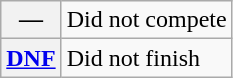<table class="wikitable">
<tr>
<th scope="row">—</th>
<td>Did not compete</td>
</tr>
<tr>
<th scope="row"><a href='#'>DNF</a></th>
<td>Did not finish</td>
</tr>
</table>
